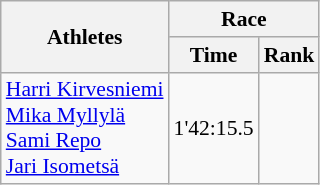<table class="wikitable" style="font-size:90%">
<tr>
<th rowspan=2>Athletes</th>
<th colspan=2>Race</th>
</tr>
<tr>
<th>Time</th>
<th>Rank</th>
</tr>
<tr>
<td><a href='#'>Harri Kirvesniemi</a><br><a href='#'>Mika Myllylä</a><br><a href='#'>Sami Repo</a><br><a href='#'>Jari Isometsä</a></td>
<td align=center>1'42:15.5</td>
<td align=center></td>
</tr>
</table>
